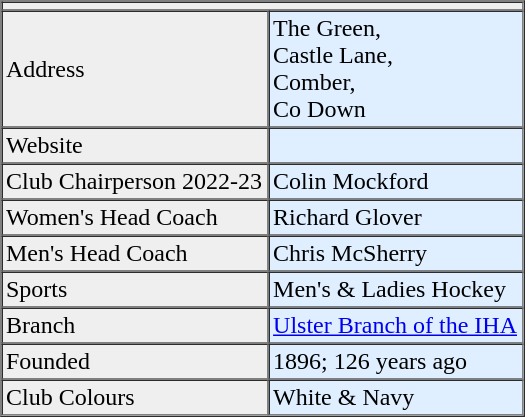<table border="1" cellpadding="2" cellspacing="0" align="right" width="350px">
<tr ---->
<td bgcolor="#efefef" align="center" colspan="2"></td>
</tr>
<tr ---->
<td bgcolor="#efefef">Address</td>
<td bgcolor="#dfefff">The Green,<br>Castle Lane,<br>Comber,<br>Co Down</td>
</tr>
<tr ---->
<td bgcolor="#efefef">Website</td>
<td bgcolor="#dfefff"></td>
</tr>
<tr ---->
<td bgcolor="#efefef">Club Chairperson 2022-23</td>
<td bgcolor="#dfefff">Colin Mockford</td>
</tr>
<tr ---->
<td bgcolor="#efefef">Women's Head Coach</td>
<td bgcolor="#dfefff">Richard Glover</td>
</tr>
<tr ---->
<td bgcolor="#efefef">Men's Head Coach</td>
<td bgcolor="#dfefff">Chris McSherry</td>
</tr>
<tr ---->
<td bgcolor="#efefef">Sports</td>
<td bgcolor="#dfefff">Men's & Ladies Hockey</td>
</tr>
<tr ---->
<td bgcolor="#efefef">Branch</td>
<td bgcolor="#dfefff"><a href='#'>Ulster Branch of the IHA</a></td>
</tr>
<tr ---->
<td bgcolor="#efefef">Founded</td>
<td bgcolor="#dfefff">1896; 126 years ago</td>
</tr>
<tr ---->
<td bgcolor="#efefef">Club Colours</td>
<td bgcolor="#dfefff">White & Navy</td>
</tr>
</table>
